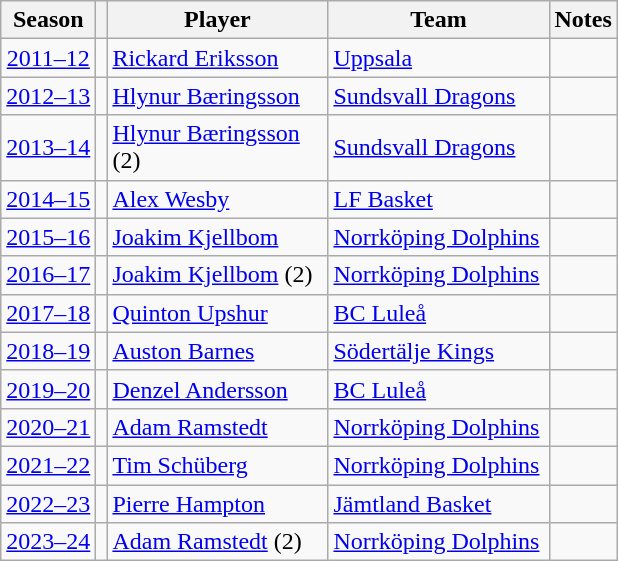<table class="wikitable sortable" style="text-align:center;">
<tr>
<th>Season</th>
<th></th>
<th width=140>Player</th>
<th width=140>Team</th>
<th>Notes</th>
</tr>
<tr>
<td><a href='#'>2011–12</a></td>
<td></td>
<td style="text-align:left;"><a href='#'>Rickard Eriksson</a></td>
<td style="text-align:left;"><a href='#'>Uppsala</a></td>
<td></td>
</tr>
<tr>
<td><a href='#'>2012–13</a></td>
<td></td>
<td style="text-align:left;"><a href='#'>Hlynur Bæringsson</a></td>
<td style="text-align:left;"><a href='#'>Sundsvall Dragons</a></td>
<td></td>
</tr>
<tr>
<td><a href='#'>2013–14</a></td>
<td></td>
<td style="text-align:left;"><a href='#'>Hlynur Bæringsson</a> (2)</td>
<td style="text-align:left;"><a href='#'>Sundsvall Dragons</a></td>
<td></td>
</tr>
<tr>
<td><a href='#'>2014–15</a></td>
<td></td>
<td style="text-align:left;"><a href='#'>Alex Wesby</a></td>
<td style="text-align:left;"><a href='#'>LF Basket</a></td>
<td></td>
</tr>
<tr>
<td><a href='#'>2015–16</a></td>
<td></td>
<td style="text-align:left;"><a href='#'>Joakim Kjellbom</a></td>
<td style="text-align:left;"><a href='#'>Norrköping Dolphins</a></td>
<td></td>
</tr>
<tr>
<td><a href='#'>2016–17</a></td>
<td></td>
<td style="text-align:left;"><a href='#'>Joakim Kjellbom</a> (2)</td>
<td style="text-align:left;"><a href='#'>Norrköping Dolphins</a></td>
<td></td>
</tr>
<tr>
<td><a href='#'>2017–18</a></td>
<td></td>
<td style="text-align:left;"><a href='#'>Quinton Upshur</a></td>
<td style="text-align:left;"><a href='#'>BC Luleå</a></td>
<td></td>
</tr>
<tr>
<td><a href='#'>2018–19</a></td>
<td></td>
<td style="text-align:left;"><a href='#'>Auston Barnes</a></td>
<td style="text-align:left;"><a href='#'>Södertälje Kings</a></td>
<td></td>
</tr>
<tr>
<td><a href='#'>2019–20</a></td>
<td></td>
<td style="text-align:left;"><a href='#'>Denzel Andersson</a></td>
<td style="text-align:left;"><a href='#'>BC Luleå</a></td>
<td></td>
</tr>
<tr>
<td><a href='#'>2020–21</a></td>
<td></td>
<td style="text-align:left;"><a href='#'>Adam Ramstedt</a></td>
<td style="text-align:left;"><a href='#'>Norrköping Dolphins</a></td>
<td></td>
</tr>
<tr>
<td><a href='#'>2021–22</a></td>
<td></td>
<td style="text-align:left;"><a href='#'>Tim Schüberg</a></td>
<td style="text-align:left;"><a href='#'>Norrköping Dolphins</a></td>
<td></td>
</tr>
<tr>
<td><a href='#'>2022–23</a></td>
<td></td>
<td style="text-align:left;"><a href='#'>Pierre Hampton</a></td>
<td style="text-align:left;"><a href='#'>Jämtland Basket</a></td>
<td></td>
</tr>
<tr>
<td><a href='#'>2023–24</a></td>
<td></td>
<td style="text-align:left;"><a href='#'>Adam Ramstedt</a> (2)</td>
<td style="text-align:left;"><a href='#'>Norrköping Dolphins</a></td>
<td></td>
</tr>
</table>
